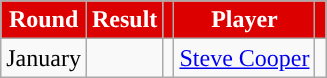<table class="wikitable" style="text-align:center">
<tr>
<th style="background:#DD0000; color:#FFFFFF;">Round</th>
<th style="background:#DD0000; color:#FFFFFF;">Result</th>
<th style="background:#DD0000; color:#FFFFFF;"></th>
<th style="background:#DD0000;color:#FFFFFF;">Player</th>
<th style="background:#DD0000; color:#FFFFFF;"></th>
</tr>
<tr>
<td>January</td>
<td></td>
<td></td>
<td><a href='#'> Steve Cooper</a></td>
<td></td>
</tr>
</table>
